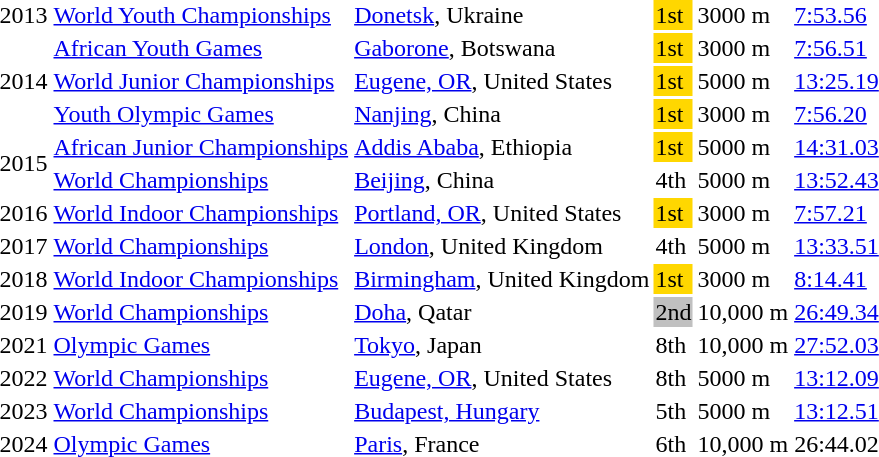<table>
<tr>
<td>2013</td>
<td><a href='#'>World Youth Championships</a></td>
<td><a href='#'>Donetsk</a>, Ukraine</td>
<td bgcolor=gold>1st</td>
<td>3000 m</td>
<td><a href='#'>7:53.56</a></td>
</tr>
<tr>
<td rowspan=3>2014</td>
<td><a href='#'>African Youth Games</a></td>
<td><a href='#'>Gaborone</a>, Botswana</td>
<td bgcolor=gold>1st</td>
<td>3000 m</td>
<td><a href='#'>7:56.51</a></td>
</tr>
<tr>
<td><a href='#'>World Junior Championships</a></td>
<td><a href='#'>Eugene, OR</a>, United States</td>
<td bgcolor=gold>1st</td>
<td>5000 m</td>
<td><a href='#'>13:25.19</a></td>
</tr>
<tr>
<td><a href='#'>Youth Olympic Games</a></td>
<td><a href='#'>Nanjing</a>, China</td>
<td bgcolor=gold>1st</td>
<td>3000 m</td>
<td><a href='#'>7:56.20</a></td>
</tr>
<tr>
<td rowspan=2>2015</td>
<td><a href='#'>African Junior Championships</a></td>
<td><a href='#'>Addis Ababa</a>, Ethiopia</td>
<td bgcolor=gold>1st</td>
<td>5000 m</td>
<td><a href='#'>14:31.03</a></td>
</tr>
<tr>
<td><a href='#'>World Championships</a></td>
<td><a href='#'>Beijing</a>, China</td>
<td>4th</td>
<td>5000 m</td>
<td><a href='#'>13:52.43</a></td>
</tr>
<tr>
<td>2016</td>
<td><a href='#'>World Indoor Championships</a></td>
<td><a href='#'>Portland, OR</a>, United States</td>
<td bgcolor=gold>1st</td>
<td>3000 m</td>
<td><a href='#'>7:57.21</a></td>
</tr>
<tr>
<td>2017</td>
<td><a href='#'>World Championships</a></td>
<td><a href='#'>London</a>, United Kingdom</td>
<td>4th</td>
<td>5000 m</td>
<td><a href='#'>13:33.51</a></td>
</tr>
<tr>
<td>2018</td>
<td><a href='#'>World Indoor Championships</a></td>
<td><a href='#'>Birmingham</a>, United Kingdom</td>
<td bgcolor=gold>1st</td>
<td>3000 m</td>
<td><a href='#'>8:14.41</a></td>
</tr>
<tr>
<td>2019</td>
<td><a href='#'>World Championships</a></td>
<td><a href='#'>Doha</a>, Qatar</td>
<td bgcolor=silver>2nd</td>
<td>10,000 m</td>
<td><a href='#'>26:49.34</a></td>
</tr>
<tr>
<td>2021</td>
<td><a href='#'>Olympic Games</a></td>
<td><a href='#'>Tokyo</a>, Japan</td>
<td>8th</td>
<td>10,000 m</td>
<td><a href='#'>27:52.03</a></td>
</tr>
<tr>
<td>2022</td>
<td><a href='#'>World Championships</a></td>
<td><a href='#'>Eugene, OR</a>, United States</td>
<td>8th</td>
<td>5000 m</td>
<td><a href='#'>13:12.09</a></td>
</tr>
<tr>
<td>2023</td>
<td><a href='#'>World Championships</a></td>
<td><a href='#'>Budapest, Hungary</a></td>
<td>5th</td>
<td>5000 m</td>
<td><a href='#'>13:12.51</a></td>
</tr>
<tr>
<td>2024</td>
<td><a href='#'>Olympic Games</a></td>
<td><a href='#'>Paris</a>, France</td>
<td>6th</td>
<td>10,000 m</td>
<td>26:44.02</td>
</tr>
</table>
